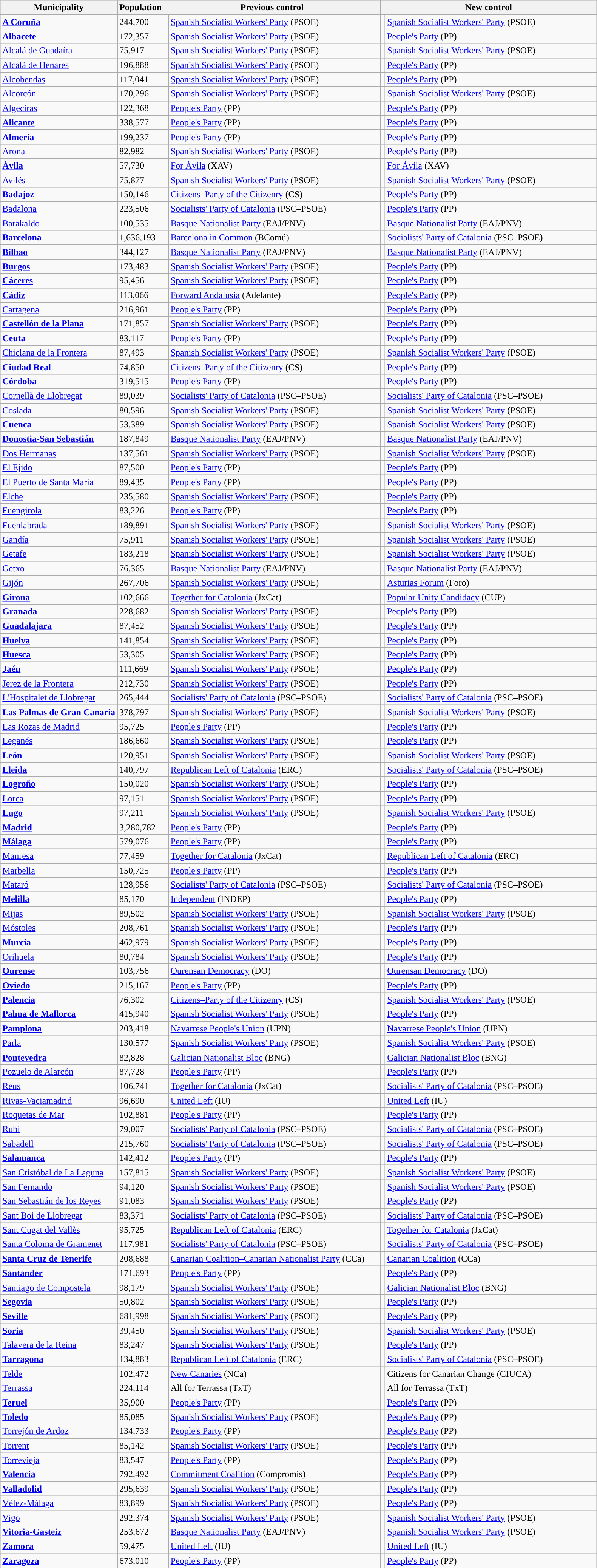<table class="wikitable sortable">
<tr>
<th>Municipality</th>
<th>Population</th>
<th colspan="2" style="width:375px;">Previous control</th>
<th colspan="2" style="width:375px;">New control</th>
</tr>
<tr>
<td><strong><a href='#'>A Coruña</a></strong></td>
<td>244,700</td>
<td width="1" style="color:inherit;background:"></td>
<td><a href='#'>Spanish Socialist Workers' Party</a> (PSOE)</td>
<td width="1" style="color:inherit;background:"></td>
<td><a href='#'>Spanish Socialist Workers' Party</a> (PSOE)</td>
</tr>
<tr>
<td><strong><a href='#'>Albacete</a></strong></td>
<td>172,357</td>
<td style="color:inherit;background:"></td>
<td><a href='#'>Spanish Socialist Workers' Party</a> (PSOE)</td>
<td style="color:inherit;background:"></td>
<td><a href='#'>People's Party</a> (PP)</td>
</tr>
<tr>
<td><a href='#'>Alcalá de Guadaíra</a></td>
<td>75,917</td>
<td style="color:inherit;background:"></td>
<td><a href='#'>Spanish Socialist Workers' Party</a> (PSOE)</td>
<td style="color:inherit;background:"></td>
<td><a href='#'>Spanish Socialist Workers' Party</a> (PSOE)</td>
</tr>
<tr>
<td><a href='#'>Alcalá de Henares</a></td>
<td>196,888</td>
<td style="color:inherit;background:"></td>
<td><a href='#'>Spanish Socialist Workers' Party</a> (PSOE)</td>
<td style="color:inherit;background:"></td>
<td><a href='#'>People's Party</a> (PP)</td>
</tr>
<tr>
<td><a href='#'>Alcobendas</a></td>
<td>117,041</td>
<td style="color:inherit;background:"></td>
<td><a href='#'>Spanish Socialist Workers' Party</a> (PSOE)</td>
<td style="color:inherit;background:"></td>
<td><a href='#'>People's Party</a> (PP)</td>
</tr>
<tr>
<td><a href='#'>Alcorcón</a></td>
<td>170,296</td>
<td style="color:inherit;background:"></td>
<td><a href='#'>Spanish Socialist Workers' Party</a> (PSOE)</td>
<td style="color:inherit;background:"></td>
<td><a href='#'>Spanish Socialist Workers' Party</a> (PSOE)</td>
</tr>
<tr>
<td><a href='#'>Algeciras</a></td>
<td>122,368</td>
<td style="color:inherit;background:"></td>
<td><a href='#'>People's Party</a> (PP)</td>
<td style="color:inherit;background:"></td>
<td><a href='#'>People's Party</a> (PP)</td>
</tr>
<tr>
<td><strong><a href='#'>Alicante</a></strong></td>
<td>338,577</td>
<td style="color:inherit;background:"></td>
<td><a href='#'>People's Party</a> (PP)</td>
<td style="color:inherit;background:"></td>
<td><a href='#'>People's Party</a> (PP)</td>
</tr>
<tr>
<td><strong><a href='#'>Almería</a></strong></td>
<td>199,237</td>
<td style="color:inherit;background:"></td>
<td><a href='#'>People's Party</a> (PP)</td>
<td style="color:inherit;background:"></td>
<td><a href='#'>People's Party</a> (PP)</td>
</tr>
<tr>
<td><a href='#'>Arona</a></td>
<td>82,982</td>
<td style="color:inherit;background:"></td>
<td><a href='#'>Spanish Socialist Workers' Party</a> (PSOE)</td>
<td style="color:inherit;background:"></td>
<td><a href='#'>People's Party</a> (PP)</td>
</tr>
<tr>
<td><strong><a href='#'>Ávila</a></strong></td>
<td>57,730</td>
<td style="color:inherit;background:"></td>
<td><a href='#'>For Ávila</a> (XAV)</td>
<td style="color:inherit;background:"></td>
<td><a href='#'>For Ávila</a> (XAV)</td>
</tr>
<tr>
<td><a href='#'>Avilés</a></td>
<td>75,877</td>
<td style="color:inherit;background:"></td>
<td><a href='#'>Spanish Socialist Workers' Party</a> (PSOE)</td>
<td style="color:inherit;background:"></td>
<td><a href='#'>Spanish Socialist Workers' Party</a> (PSOE)</td>
</tr>
<tr>
<td><strong><a href='#'>Badajoz</a></strong></td>
<td>150,146</td>
<td style="color:inherit;background:"></td>
<td><a href='#'>Citizens–Party of the Citizenry</a> (CS)</td>
<td style="color:inherit;background:"></td>
<td><a href='#'>People's Party</a> (PP)</td>
</tr>
<tr>
<td><a href='#'>Badalona</a></td>
<td>223,506</td>
<td style="color:inherit;background:"></td>
<td><a href='#'>Socialists' Party of Catalonia</a> (PSC–PSOE)</td>
<td style="color:inherit;background:"></td>
<td><a href='#'>People's Party</a> (PP)</td>
</tr>
<tr>
<td><a href='#'>Barakaldo</a></td>
<td>100,535</td>
<td style="color:inherit;background:"></td>
<td><a href='#'>Basque Nationalist Party</a> (EAJ/PNV)</td>
<td style="color:inherit;background:"></td>
<td><a href='#'>Basque Nationalist Party</a> (EAJ/PNV)</td>
</tr>
<tr>
<td><strong><a href='#'>Barcelona</a></strong></td>
<td>1,636,193</td>
<td style="color:inherit;background:"></td>
<td><a href='#'>Barcelona in Common</a> (BComú)</td>
<td style="color:inherit;background:"></td>
<td><a href='#'>Socialists' Party of Catalonia</a> (PSC–PSOE)</td>
</tr>
<tr>
<td><strong><a href='#'>Bilbao</a></strong></td>
<td>344,127</td>
<td style="color:inherit;background:"></td>
<td><a href='#'>Basque Nationalist Party</a> (EAJ/PNV)</td>
<td style="color:inherit;background:"></td>
<td><a href='#'>Basque Nationalist Party</a> (EAJ/PNV)</td>
</tr>
<tr>
<td><strong><a href='#'>Burgos</a></strong></td>
<td>173,483</td>
<td style="color:inherit;background:"></td>
<td><a href='#'>Spanish Socialist Workers' Party</a> (PSOE)</td>
<td style="color:inherit;background:"></td>
<td><a href='#'>People's Party</a> (PP)</td>
</tr>
<tr>
<td><strong><a href='#'>Cáceres</a></strong></td>
<td>95,456</td>
<td style="color:inherit;background:"></td>
<td><a href='#'>Spanish Socialist Workers' Party</a> (PSOE)</td>
<td style="color:inherit;background:"></td>
<td><a href='#'>People's Party</a> (PP)</td>
</tr>
<tr>
<td><strong><a href='#'>Cádiz</a></strong></td>
<td>113,066</td>
<td style="color:inherit;background:"></td>
<td><a href='#'>Forward Andalusia</a> (Adelante)</td>
<td style="color:inherit;background:"></td>
<td><a href='#'>People's Party</a> (PP)</td>
</tr>
<tr>
<td><a href='#'>Cartagena</a></td>
<td>216,961</td>
<td style="color:inherit;background:"></td>
<td><a href='#'>People's Party</a> (PP)</td>
<td style="color:inherit;background:"></td>
<td><a href='#'>People's Party</a> (PP)</td>
</tr>
<tr>
<td><strong><a href='#'>Castellón de la Plana</a></strong></td>
<td>171,857</td>
<td style="color:inherit;background:"></td>
<td><a href='#'>Spanish Socialist Workers' Party</a> (PSOE)</td>
<td style="color:inherit;background:"></td>
<td><a href='#'>People's Party</a> (PP)</td>
</tr>
<tr>
<td><strong><a href='#'>Ceuta</a></strong></td>
<td>83,117</td>
<td style="color:inherit;background:"></td>
<td><a href='#'>People's Party</a> (PP)</td>
<td style="color:inherit;background:"></td>
<td><a href='#'>People's Party</a> (PP)</td>
</tr>
<tr>
<td><a href='#'>Chiclana de la Frontera</a></td>
<td>87,493</td>
<td style="color:inherit;background:"></td>
<td><a href='#'>Spanish Socialist Workers' Party</a> (PSOE)</td>
<td style="color:inherit;background:"></td>
<td><a href='#'>Spanish Socialist Workers' Party</a> (PSOE)</td>
</tr>
<tr>
<td><strong><a href='#'>Ciudad Real</a></strong></td>
<td>74,850</td>
<td style="color:inherit;background:"></td>
<td><a href='#'>Citizens–Party of the Citizenry</a> (CS)</td>
<td style="color:inherit;background:"></td>
<td><a href='#'>People's Party</a> (PP)</td>
</tr>
<tr>
<td><strong><a href='#'>Córdoba</a></strong></td>
<td>319,515</td>
<td style="color:inherit;background:"></td>
<td><a href='#'>People's Party</a> (PP)</td>
<td style="color:inherit;background:"></td>
<td><a href='#'>People's Party</a> (PP)</td>
</tr>
<tr>
<td><a href='#'>Cornellà de Llobregat</a></td>
<td>89,039</td>
<td style="color:inherit;background:"></td>
<td><a href='#'>Socialists' Party of Catalonia</a> (PSC–PSOE)</td>
<td style="color:inherit;background:"></td>
<td><a href='#'>Socialists' Party of Catalonia</a> (PSC–PSOE)</td>
</tr>
<tr>
<td><a href='#'>Coslada</a></td>
<td>80,596</td>
<td style="color:inherit;background:"></td>
<td><a href='#'>Spanish Socialist Workers' Party</a> (PSOE)</td>
<td style="color:inherit;background:"></td>
<td><a href='#'>Spanish Socialist Workers' Party</a> (PSOE)</td>
</tr>
<tr>
<td><strong><a href='#'>Cuenca</a></strong></td>
<td>53,389</td>
<td style="color:inherit;background:"></td>
<td><a href='#'>Spanish Socialist Workers' Party</a> (PSOE)</td>
<td style="color:inherit;background:"></td>
<td><a href='#'>Spanish Socialist Workers' Party</a> (PSOE)</td>
</tr>
<tr>
<td><strong><a href='#'>Donostia-San Sebastián</a></strong></td>
<td>187,849</td>
<td style="color:inherit;background:"></td>
<td><a href='#'>Basque Nationalist Party</a> (EAJ/PNV)</td>
<td style="color:inherit;background:"></td>
<td><a href='#'>Basque Nationalist Party</a> (EAJ/PNV)</td>
</tr>
<tr>
<td><a href='#'>Dos Hermanas</a></td>
<td>137,561</td>
<td style="color:inherit;background:"></td>
<td><a href='#'>Spanish Socialist Workers' Party</a> (PSOE)</td>
<td style="color:inherit;background:"></td>
<td><a href='#'>Spanish Socialist Workers' Party</a> (PSOE)</td>
</tr>
<tr>
<td><a href='#'>El Ejido</a></td>
<td>87,500</td>
<td style="color:inherit;background:"></td>
<td><a href='#'>People's Party</a> (PP)</td>
<td style="color:inherit;background:"></td>
<td><a href='#'>People's Party</a> (PP)</td>
</tr>
<tr>
<td><a href='#'>El Puerto de Santa María</a></td>
<td>89,435</td>
<td style="color:inherit;background:"></td>
<td><a href='#'>People's Party</a> (PP)</td>
<td style="color:inherit;background:"></td>
<td><a href='#'>People's Party</a> (PP)</td>
</tr>
<tr>
<td><a href='#'>Elche</a></td>
<td>235,580</td>
<td style="color:inherit;background:"></td>
<td><a href='#'>Spanish Socialist Workers' Party</a> (PSOE)</td>
<td style="color:inherit;background:"></td>
<td><a href='#'>People's Party</a> (PP)</td>
</tr>
<tr>
<td><a href='#'>Fuengirola</a></td>
<td>83,226</td>
<td style="color:inherit;background:"></td>
<td><a href='#'>People's Party</a> (PP)</td>
<td style="color:inherit;background:"></td>
<td><a href='#'>People's Party</a> (PP)</td>
</tr>
<tr>
<td><a href='#'>Fuenlabrada</a></td>
<td>189,891</td>
<td style="color:inherit;background:"></td>
<td><a href='#'>Spanish Socialist Workers' Party</a> (PSOE)</td>
<td style="color:inherit;background:"></td>
<td><a href='#'>Spanish Socialist Workers' Party</a> (PSOE)</td>
</tr>
<tr>
<td><a href='#'>Gandía</a></td>
<td>75,911</td>
<td style="color:inherit;background:"></td>
<td><a href='#'>Spanish Socialist Workers' Party</a> (PSOE)</td>
<td style="color:inherit;background:"></td>
<td><a href='#'>Spanish Socialist Workers' Party</a> (PSOE)</td>
</tr>
<tr>
<td><a href='#'>Getafe</a></td>
<td>183,218</td>
<td style="color:inherit;background:"></td>
<td><a href='#'>Spanish Socialist Workers' Party</a> (PSOE)</td>
<td style="color:inherit;background:"></td>
<td><a href='#'>Spanish Socialist Workers' Party</a> (PSOE)</td>
</tr>
<tr>
<td><a href='#'>Getxo</a></td>
<td>76,365</td>
<td style="color:inherit;background:"></td>
<td><a href='#'>Basque Nationalist Party</a> (EAJ/PNV)</td>
<td style="color:inherit;background:"></td>
<td><a href='#'>Basque Nationalist Party</a> (EAJ/PNV)</td>
</tr>
<tr>
<td><a href='#'>Gijón</a></td>
<td>267,706</td>
<td style="color:inherit;background:"></td>
<td><a href='#'>Spanish Socialist Workers' Party</a> (PSOE)</td>
<td style="color:inherit;background:"></td>
<td><a href='#'>Asturias Forum</a> (Foro)</td>
</tr>
<tr>
<td><strong><a href='#'>Girona</a></strong></td>
<td>102,666</td>
<td style="color:inherit;background:"></td>
<td><a href='#'>Together for Catalonia</a> (JxCat)</td>
<td style="color:inherit;background:"></td>
<td><a href='#'>Popular Unity Candidacy</a> (CUP)</td>
</tr>
<tr>
<td><strong><a href='#'>Granada</a></strong></td>
<td>228,682</td>
<td style="color:inherit;background:"></td>
<td><a href='#'>Spanish Socialist Workers' Party</a> (PSOE)</td>
<td style="color:inherit;background:"></td>
<td><a href='#'>People's Party</a> (PP)</td>
</tr>
<tr>
<td><strong><a href='#'>Guadalajara</a></strong></td>
<td>87,452</td>
<td style="color:inherit;background:"></td>
<td><a href='#'>Spanish Socialist Workers' Party</a> (PSOE)</td>
<td style="color:inherit;background:"></td>
<td><a href='#'>People's Party</a> (PP)</td>
</tr>
<tr>
<td><strong><a href='#'>Huelva</a></strong></td>
<td>141,854</td>
<td style="color:inherit;background:"></td>
<td><a href='#'>Spanish Socialist Workers' Party</a> (PSOE)</td>
<td style="color:inherit;background:"></td>
<td><a href='#'>People's Party</a> (PP)</td>
</tr>
<tr>
<td><strong><a href='#'>Huesca</a></strong></td>
<td>53,305</td>
<td style="color:inherit;background:"></td>
<td><a href='#'>Spanish Socialist Workers' Party</a> (PSOE)</td>
<td style="color:inherit;background:"></td>
<td><a href='#'>People's Party</a> (PP)</td>
</tr>
<tr>
<td><strong><a href='#'>Jaén</a></strong></td>
<td>111,669</td>
<td style="color:inherit;background:"></td>
<td><a href='#'>Spanish Socialist Workers' Party</a> (PSOE)</td>
<td style="color:inherit;background:"></td>
<td><a href='#'>People's Party</a> (PP) </td>
</tr>
<tr>
<td><a href='#'>Jerez de la Frontera</a></td>
<td>212,730</td>
<td style="color:inherit;background:"></td>
<td><a href='#'>Spanish Socialist Workers' Party</a> (PSOE)</td>
<td style="color:inherit;background:"></td>
<td><a href='#'>People's Party</a> (PP)</td>
</tr>
<tr>
<td><a href='#'>L'Hospitalet de Llobregat</a></td>
<td>265,444</td>
<td style="color:inherit;background:"></td>
<td><a href='#'>Socialists' Party of Catalonia</a> (PSC–PSOE)</td>
<td style="color:inherit;background:"></td>
<td><a href='#'>Socialists' Party of Catalonia</a> (PSC–PSOE)</td>
</tr>
<tr>
<td><strong><a href='#'>Las Palmas de Gran Canaria</a></strong></td>
<td>378,797</td>
<td style="color:inherit;background:"></td>
<td><a href='#'>Spanish Socialist Workers' Party</a> (PSOE)</td>
<td style="color:inherit;background:"></td>
<td><a href='#'>Spanish Socialist Workers' Party</a> (PSOE)</td>
</tr>
<tr>
<td><a href='#'>Las Rozas de Madrid</a></td>
<td>95,725</td>
<td style="color:inherit;background:"></td>
<td><a href='#'>People's Party</a> (PP)</td>
<td style="color:inherit;background:"></td>
<td><a href='#'>People's Party</a> (PP)</td>
</tr>
<tr>
<td><a href='#'>Leganés</a></td>
<td>186,660</td>
<td style="color:inherit;background:"></td>
<td><a href='#'>Spanish Socialist Workers' Party</a> (PSOE)</td>
<td style="color:inherit;background:"></td>
<td><a href='#'>People's Party</a> (PP)</td>
</tr>
<tr>
<td><strong><a href='#'>León</a></strong></td>
<td>120,951</td>
<td style="color:inherit;background:"></td>
<td><a href='#'>Spanish Socialist Workers' Party</a> (PSOE)</td>
<td style="color:inherit;background:"></td>
<td><a href='#'>Spanish Socialist Workers' Party</a> (PSOE)</td>
</tr>
<tr>
<td><strong><a href='#'>Lleida</a></strong></td>
<td>140,797</td>
<td style="color:inherit;background:"></td>
<td><a href='#'>Republican Left of Catalonia</a> (ERC)</td>
<td style="color:inherit;background:"></td>
<td><a href='#'>Socialists' Party of Catalonia</a> (PSC–PSOE)</td>
</tr>
<tr>
<td><strong><a href='#'>Logroño</a></strong></td>
<td>150,020</td>
<td style="color:inherit;background:"></td>
<td><a href='#'>Spanish Socialist Workers' Party</a> (PSOE)</td>
<td style="color:inherit;background:"></td>
<td><a href='#'>People's Party</a> (PP)</td>
</tr>
<tr>
<td><a href='#'>Lorca</a></td>
<td>97,151</td>
<td style="color:inherit;background:"></td>
<td><a href='#'>Spanish Socialist Workers' Party</a> (PSOE)</td>
<td style="color:inherit;background:"></td>
<td><a href='#'>People's Party</a> (PP)</td>
</tr>
<tr>
<td><strong><a href='#'>Lugo</a></strong></td>
<td>97,211</td>
<td style="color:inherit;background:"></td>
<td><a href='#'>Spanish Socialist Workers' Party</a> (PSOE)</td>
<td style="color:inherit;background:"></td>
<td><a href='#'>Spanish Socialist Workers' Party</a> (PSOE)</td>
</tr>
<tr>
<td><strong><a href='#'>Madrid</a></strong></td>
<td>3,280,782</td>
<td style="color:inherit;background:"></td>
<td><a href='#'>People's Party</a> (PP)</td>
<td style="color:inherit;background:"></td>
<td><a href='#'>People's Party</a> (PP)</td>
</tr>
<tr>
<td><strong><a href='#'>Málaga</a></strong></td>
<td>579,076</td>
<td style="color:inherit;background:"></td>
<td><a href='#'>People's Party</a> (PP)</td>
<td style="color:inherit;background:"></td>
<td><a href='#'>People's Party</a> (PP)</td>
</tr>
<tr>
<td><a href='#'>Manresa</a></td>
<td>77,459</td>
<td style="color:inherit;background:"></td>
<td><a href='#'>Together for Catalonia</a> (JxCat)</td>
<td style="color:inherit;background:"></td>
<td><a href='#'>Republican Left of Catalonia</a> (ERC)</td>
</tr>
<tr>
<td><a href='#'>Marbella</a></td>
<td>150,725</td>
<td style="color:inherit;background:"></td>
<td><a href='#'>People's Party</a> (PP)</td>
<td style="color:inherit;background:"></td>
<td><a href='#'>People's Party</a> (PP)</td>
</tr>
<tr>
<td><a href='#'>Mataró</a></td>
<td>128,956</td>
<td style="color:inherit;background:"></td>
<td><a href='#'>Socialists' Party of Catalonia</a> (PSC–PSOE)</td>
<td style="color:inherit;background:"></td>
<td><a href='#'>Socialists' Party of Catalonia</a> (PSC–PSOE)</td>
</tr>
<tr>
<td><strong><a href='#'>Melilla</a></strong></td>
<td>85,170</td>
<td style="color:inherit;background:"></td>
<td><a href='#'>Independent</a> (INDEP)</td>
<td style="color:inherit;background:"></td>
<td><a href='#'>People's Party</a> (PP)</td>
</tr>
<tr>
<td><a href='#'>Mijas</a></td>
<td>89,502</td>
<td style="color:inherit;background:"></td>
<td><a href='#'>Spanish Socialist Workers' Party</a> (PSOE)</td>
<td style="color:inherit;background:"></td>
<td><a href='#'>Spanish Socialist Workers' Party</a> (PSOE) </td>
</tr>
<tr>
<td><a href='#'>Móstoles</a></td>
<td>208,761</td>
<td style="color:inherit;background:"></td>
<td><a href='#'>Spanish Socialist Workers' Party</a> (PSOE)</td>
<td style="color:inherit;background:"></td>
<td><a href='#'>People's Party</a> (PP)</td>
</tr>
<tr>
<td><strong><a href='#'>Murcia</a></strong></td>
<td>462,979</td>
<td style="color:inherit;background:"></td>
<td><a href='#'>Spanish Socialist Workers' Party</a> (PSOE)</td>
<td style="color:inherit;background:"></td>
<td><a href='#'>People's Party</a> (PP)</td>
</tr>
<tr>
<td><a href='#'>Orihuela</a></td>
<td>80,784</td>
<td style="color:inherit;background:"></td>
<td><a href='#'>Spanish Socialist Workers' Party</a> (PSOE)</td>
<td style="color:inherit;background:"></td>
<td><a href='#'>People's Party</a> (PP)</td>
</tr>
<tr>
<td><strong><a href='#'>Ourense</a></strong></td>
<td>103,756</td>
<td style="color:inherit;background:"></td>
<td><a href='#'>Ourensan Democracy</a> (DO)</td>
<td style="color:inherit;background:"></td>
<td><a href='#'>Ourensan Democracy</a> (DO)</td>
</tr>
<tr>
<td><strong><a href='#'>Oviedo</a></strong></td>
<td>215,167</td>
<td style="color:inherit;background:"></td>
<td><a href='#'>People's Party</a> (PP)</td>
<td style="color:inherit;background:"></td>
<td><a href='#'>People's Party</a> (PP)</td>
</tr>
<tr>
<td><strong><a href='#'>Palencia</a></strong></td>
<td>76,302</td>
<td style="color:inherit;background:"></td>
<td><a href='#'>Citizens–Party of the Citizenry</a> (CS)</td>
<td style="color:inherit;background:"></td>
<td><a href='#'>Spanish Socialist Workers' Party</a> (PSOE)</td>
</tr>
<tr>
<td><strong><a href='#'>Palma de Mallorca</a></strong></td>
<td>415,940</td>
<td style="color:inherit;background:"></td>
<td><a href='#'>Spanish Socialist Workers' Party</a> (PSOE)</td>
<td style="color:inherit;background:"></td>
<td><a href='#'>People's Party</a> (PP)</td>
</tr>
<tr>
<td><strong><a href='#'>Pamplona</a></strong></td>
<td>203,418</td>
<td style="color:inherit;background:"></td>
<td><a href='#'>Navarrese People's Union</a> (UPN)</td>
<td style="color:inherit;background:"></td>
<td><a href='#'>Navarrese People's Union</a> (UPN) </td>
</tr>
<tr>
<td><a href='#'>Parla</a></td>
<td>130,577</td>
<td style="color:inherit;background:"></td>
<td><a href='#'>Spanish Socialist Workers' Party</a> (PSOE)</td>
<td style="color:inherit;background:"></td>
<td><a href='#'>Spanish Socialist Workers' Party</a> (PSOE)</td>
</tr>
<tr>
<td><strong><a href='#'>Pontevedra</a></strong></td>
<td>82,828</td>
<td style="color:inherit;background:"></td>
<td><a href='#'>Galician Nationalist Bloc</a> (BNG)</td>
<td style="color:inherit;background:"></td>
<td><a href='#'>Galician Nationalist Bloc</a> (BNG)</td>
</tr>
<tr>
<td><a href='#'>Pozuelo de Alarcón</a></td>
<td>87,728</td>
<td style="color:inherit;background:"></td>
<td><a href='#'>People's Party</a> (PP)</td>
<td style="color:inherit;background:"></td>
<td><a href='#'>People's Party</a> (PP)</td>
</tr>
<tr>
<td><a href='#'>Reus</a></td>
<td>106,741</td>
<td style="color:inherit;background:"></td>
<td><a href='#'>Together for Catalonia</a> (JxCat)</td>
<td style="color:inherit;background:"></td>
<td><a href='#'>Socialists' Party of Catalonia</a> (PSC–PSOE)</td>
</tr>
<tr>
<td><a href='#'>Rivas-Vaciamadrid</a></td>
<td>96,690</td>
<td style="color:inherit;background:"></td>
<td><a href='#'>United Left</a> (IU)</td>
<td style="color:inherit;background:"></td>
<td><a href='#'>United Left</a> (IU)</td>
</tr>
<tr>
<td><a href='#'>Roquetas de Mar</a></td>
<td>102,881</td>
<td style="color:inherit;background:"></td>
<td><a href='#'>People's Party</a> (PP)</td>
<td style="color:inherit;background:"></td>
<td><a href='#'>People's Party</a> (PP)</td>
</tr>
<tr>
<td><a href='#'>Rubí</a></td>
<td>79,007</td>
<td style="color:inherit;background:"></td>
<td><a href='#'>Socialists' Party of Catalonia</a> (PSC–PSOE)</td>
<td style="color:inherit;background:"></td>
<td><a href='#'>Socialists' Party of Catalonia</a> (PSC–PSOE)</td>
</tr>
<tr>
<td><a href='#'>Sabadell</a></td>
<td>215,760</td>
<td style="color:inherit;background:"></td>
<td><a href='#'>Socialists' Party of Catalonia</a> (PSC–PSOE)</td>
<td style="color:inherit;background:"></td>
<td><a href='#'>Socialists' Party of Catalonia</a> (PSC–PSOE)</td>
</tr>
<tr>
<td><strong><a href='#'>Salamanca</a></strong></td>
<td>142,412</td>
<td style="color:inherit;background:"></td>
<td><a href='#'>People's Party</a> (PP)</td>
<td style="color:inherit;background:"></td>
<td><a href='#'>People's Party</a> (PP)</td>
</tr>
<tr>
<td><a href='#'>San Cristóbal de La Laguna</a></td>
<td>157,815</td>
<td style="color:inherit;background:"></td>
<td><a href='#'>Spanish Socialist Workers' Party</a> (PSOE)</td>
<td style="color:inherit;background:"></td>
<td><a href='#'>Spanish Socialist Workers' Party</a> (PSOE)</td>
</tr>
<tr>
<td><a href='#'>San Fernando</a></td>
<td>94,120</td>
<td style="color:inherit;background:"></td>
<td><a href='#'>Spanish Socialist Workers' Party</a> (PSOE)</td>
<td style="color:inherit;background:"></td>
<td><a href='#'>Spanish Socialist Workers' Party</a> (PSOE)</td>
</tr>
<tr>
<td><a href='#'>San Sebastián de los Reyes</a></td>
<td>91,083</td>
<td style="color:inherit;background:"></td>
<td><a href='#'>Spanish Socialist Workers' Party</a> (PSOE)</td>
<td style="color:inherit;background:"></td>
<td><a href='#'>People's Party</a> (PP)</td>
</tr>
<tr>
<td><a href='#'>Sant Boi de Llobregat</a></td>
<td>83,371</td>
<td style="color:inherit;background:"></td>
<td><a href='#'>Socialists' Party of Catalonia</a> (PSC–PSOE)</td>
<td style="color:inherit;background:"></td>
<td><a href='#'>Socialists' Party of Catalonia</a> (PSC–PSOE)</td>
</tr>
<tr>
<td><a href='#'>Sant Cugat del Vallès</a></td>
<td>95,725</td>
<td style="color:inherit;background:"></td>
<td><a href='#'>Republican Left of Catalonia</a> (ERC)</td>
<td style="color:inherit;background:"></td>
<td><a href='#'>Together for Catalonia</a> (JxCat)</td>
</tr>
<tr>
<td><a href='#'>Santa Coloma de Gramenet</a></td>
<td>117,981</td>
<td style="color:inherit;background:"></td>
<td><a href='#'>Socialists' Party of Catalonia</a> (PSC–PSOE)</td>
<td style="color:inherit;background:"></td>
<td><a href='#'>Socialists' Party of Catalonia</a> (PSC–PSOE)</td>
</tr>
<tr>
<td><strong><a href='#'>Santa Cruz de Tenerife</a></strong></td>
<td>208,688</td>
<td style="color:inherit;background:"></td>
<td><a href='#'>Canarian Coalition–Canarian Nationalist Party</a> (CCa)</td>
<td style="color:inherit;background:"></td>
<td><a href='#'>Canarian Coalition</a> (CCa)</td>
</tr>
<tr>
<td><strong><a href='#'>Santander</a></strong></td>
<td>171,693</td>
<td style="color:inherit;background:"></td>
<td><a href='#'>People's Party</a> (PP)</td>
<td style="color:inherit;background:"></td>
<td><a href='#'>People's Party</a> (PP)</td>
</tr>
<tr>
<td><a href='#'>Santiago de Compostela</a></td>
<td>98,179</td>
<td style="color:inherit;background:"></td>
<td><a href='#'>Spanish Socialist Workers' Party</a> (PSOE)</td>
<td style="color:inherit;background:"></td>
<td><a href='#'>Galician Nationalist Bloc</a> (BNG)</td>
</tr>
<tr>
<td><strong><a href='#'>Segovia</a></strong></td>
<td>50,802</td>
<td style="color:inherit;background:"></td>
<td><a href='#'>Spanish Socialist Workers' Party</a> (PSOE)</td>
<td style="color:inherit;background:"></td>
<td><a href='#'>People's Party</a> (PP)</td>
</tr>
<tr>
<td><strong><a href='#'>Seville</a></strong></td>
<td>681,998</td>
<td style="color:inherit;background:"></td>
<td><a href='#'>Spanish Socialist Workers' Party</a> (PSOE)</td>
<td style="color:inherit;background:"></td>
<td><a href='#'>People's Party</a> (PP)</td>
</tr>
<tr>
<td><strong><a href='#'>Soria</a></strong></td>
<td>39,450</td>
<td style="color:inherit;background:"></td>
<td><a href='#'>Spanish Socialist Workers' Party</a> (PSOE)</td>
<td style="color:inherit;background:"></td>
<td><a href='#'>Spanish Socialist Workers' Party</a> (PSOE)</td>
</tr>
<tr>
<td><a href='#'>Talavera de la Reina</a></td>
<td>83,247</td>
<td style="color:inherit;background:"></td>
<td><a href='#'>Spanish Socialist Workers' Party</a> (PSOE)</td>
<td style="color:inherit;background:"></td>
<td><a href='#'>People's Party</a> (PP)</td>
</tr>
<tr>
<td><strong><a href='#'>Tarragona</a></strong></td>
<td>134,883</td>
<td style="color:inherit;background:"></td>
<td><a href='#'>Republican Left of Catalonia</a> (ERC)</td>
<td style="color:inherit;background:"></td>
<td><a href='#'>Socialists' Party of Catalonia</a> (PSC–PSOE)</td>
</tr>
<tr>
<td><a href='#'>Telde</a></td>
<td>102,472</td>
<td style="color:inherit;background:"></td>
<td><a href='#'>New Canaries</a> (NCa)</td>
<td style="color:inherit;background:"></td>
<td>Citizens for Canarian Change (CIUCA)</td>
</tr>
<tr>
<td><a href='#'>Terrassa</a></td>
<td>224,114</td>
<td style="color:inherit;background:"></td>
<td>All for Terrassa (TxT)</td>
<td style="color:inherit;background:"></td>
<td>All for Terrassa (TxT)</td>
</tr>
<tr>
<td><strong><a href='#'>Teruel</a></strong></td>
<td>35,900</td>
<td style="color:inherit;background:"></td>
<td><a href='#'>People's Party</a> (PP)</td>
<td style="color:inherit;background:"></td>
<td><a href='#'>People's Party</a> (PP)</td>
</tr>
<tr>
<td><strong><a href='#'>Toledo</a></strong></td>
<td>85,085</td>
<td style="color:inherit;background:"></td>
<td><a href='#'>Spanish Socialist Workers' Party</a> (PSOE)</td>
<td style="color:inherit;background:"></td>
<td><a href='#'>People's Party</a> (PP)</td>
</tr>
<tr>
<td><a href='#'>Torrejón de Ardoz</a></td>
<td>134,733</td>
<td style="color:inherit;background:"></td>
<td><a href='#'>People's Party</a> (PP)</td>
<td style="color:inherit;background:"></td>
<td><a href='#'>People's Party</a> (PP)</td>
</tr>
<tr>
<td><a href='#'>Torrent</a></td>
<td>85,142</td>
<td style="color:inherit;background:"></td>
<td><a href='#'>Spanish Socialist Workers' Party</a> (PSOE)</td>
<td style="color:inherit;background:"></td>
<td><a href='#'>People's Party</a> (PP)</td>
</tr>
<tr>
<td><a href='#'>Torrevieja</a></td>
<td>83,547</td>
<td style="color:inherit;background:"></td>
<td><a href='#'>People's Party</a> (PP)</td>
<td style="color:inherit;background:"></td>
<td><a href='#'>People's Party</a> (PP)</td>
</tr>
<tr>
<td><strong><a href='#'>Valencia</a></strong></td>
<td>792,492</td>
<td style="color:inherit;background:"></td>
<td><a href='#'>Commitment Coalition</a> (Compromís)</td>
<td style="color:inherit;background:"></td>
<td><a href='#'>People's Party</a> (PP)</td>
</tr>
<tr>
<td><strong><a href='#'>Valladolid</a></strong></td>
<td>295,639</td>
<td style="color:inherit;background:"></td>
<td><a href='#'>Spanish Socialist Workers' Party</a> (PSOE)</td>
<td style="color:inherit;background:"></td>
<td><a href='#'>People's Party</a> (PP)</td>
</tr>
<tr>
<td><a href='#'>Vélez-Málaga</a></td>
<td>83,899</td>
<td style="color:inherit;background:"></td>
<td><a href='#'>Spanish Socialist Workers' Party</a> (PSOE)</td>
<td style="color:inherit;background:"></td>
<td><a href='#'>People's Party</a> (PP)</td>
</tr>
<tr>
<td><a href='#'>Vigo</a></td>
<td>292,374</td>
<td style="color:inherit;background:"></td>
<td><a href='#'>Spanish Socialist Workers' Party</a> (PSOE)</td>
<td style="color:inherit;background:"></td>
<td><a href='#'>Spanish Socialist Workers' Party</a> (PSOE)</td>
</tr>
<tr>
<td><strong><a href='#'>Vitoria-Gasteiz</a></strong></td>
<td>253,672</td>
<td style="color:inherit;background:"></td>
<td><a href='#'>Basque Nationalist Party</a> (EAJ/PNV)</td>
<td style="color:inherit;background:"></td>
<td><a href='#'>Spanish Socialist Workers' Party</a> (PSOE)</td>
</tr>
<tr>
<td><strong><a href='#'>Zamora</a></strong></td>
<td>59,475</td>
<td style="color:inherit;background:"></td>
<td><a href='#'>United Left</a> (IU)</td>
<td style="color:inherit;background:"></td>
<td><a href='#'>United Left</a> (IU)</td>
</tr>
<tr>
<td><strong><a href='#'>Zaragoza</a></strong></td>
<td>673,010</td>
<td style="color:inherit;background:"></td>
<td><a href='#'>People's Party</a> (PP)</td>
<td style="color:inherit;background:"></td>
<td><a href='#'>People's Party</a> (PP)</td>
</tr>
</table>
